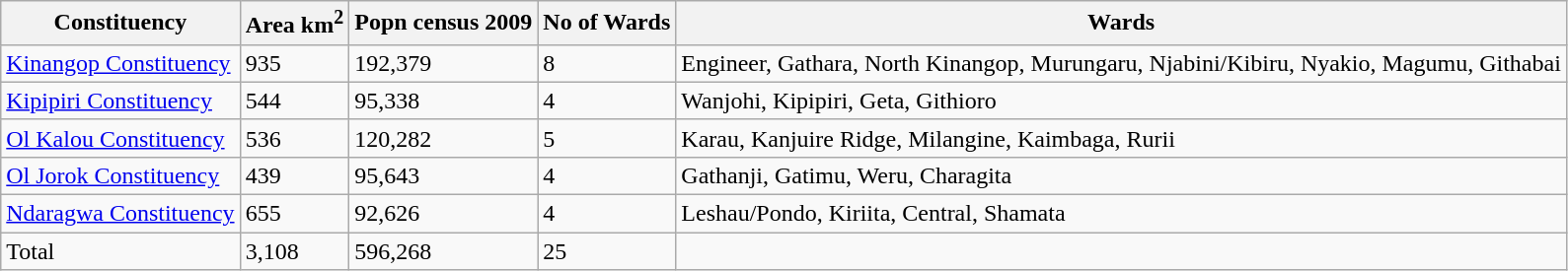<table class="wikitable sortable">
<tr>
<th>Constituency</th>
<th>Area km<sup>2</sup></th>
<th>Popn census 2009</th>
<th>No of Wards</th>
<th>Wards</th>
</tr>
<tr>
<td><a href='#'>Kinangop Constituency</a></td>
<td>935</td>
<td>192,379</td>
<td>8</td>
<td>Engineer, Gathara, North Kinangop, Murungaru, Njabini/Kibiru, Nyakio, Magumu, Githabai</td>
</tr>
<tr>
<td><a href='#'>Kipipiri Constituency</a></td>
<td>544</td>
<td>95,338</td>
<td>4</td>
<td>Wanjohi, Kipipiri, Geta, Githioro</td>
</tr>
<tr>
<td><a href='#'>Ol Kalou Constituency</a></td>
<td>536</td>
<td>120,282</td>
<td>5</td>
<td>Karau, Kanjuire Ridge, Milangine, Kaimbaga, Rurii</td>
</tr>
<tr>
<td><a href='#'>Ol Jorok Constituency</a></td>
<td>439</td>
<td>95,643</td>
<td>4</td>
<td>Gathanji, Gatimu, Weru, Charagita</td>
</tr>
<tr>
<td><a href='#'>Ndaragwa Constituency</a></td>
<td>655</td>
<td>92,626</td>
<td>4</td>
<td>Leshau/Pondo, Kiriita, Central, Shamata</td>
</tr>
<tr>
<td>Total</td>
<td>3,108</td>
<td>596,268</td>
<td>25</td>
<td></td>
</tr>
</table>
